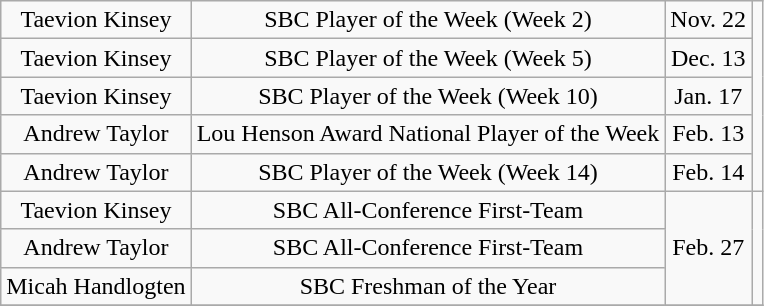<table class="wikitable sortable" style="text-align: center">
<tr>
<td>Taevion Kinsey</td>
<td>SBC Player of the Week (Week 2)</td>
<td>Nov. 22</td>
<td rowspan=5></td>
</tr>
<tr>
<td>Taevion Kinsey</td>
<td>SBC Player of the Week (Week 5)</td>
<td>Dec. 13</td>
</tr>
<tr>
<td>Taevion Kinsey</td>
<td>SBC Player of the Week (Week 10)</td>
<td>Jan. 17</td>
</tr>
<tr>
<td>Andrew Taylor</td>
<td>Lou Henson Award National Player of the Week</td>
<td>Feb. 13</td>
</tr>
<tr>
<td>Andrew Taylor</td>
<td>SBC Player of the Week (Week 14)</td>
<td>Feb. 14</td>
</tr>
<tr>
<td>Taevion Kinsey</td>
<td>SBC All-Conference First-Team</td>
<td rowspan=3>Feb. 27</td>
<td rowspan=3></td>
</tr>
<tr>
<td>Andrew Taylor</td>
<td>SBC All-Conference First-Team</td>
</tr>
<tr>
<td>Micah Handlogten</td>
<td>SBC Freshman of the Year</td>
</tr>
<tr>
</tr>
</table>
